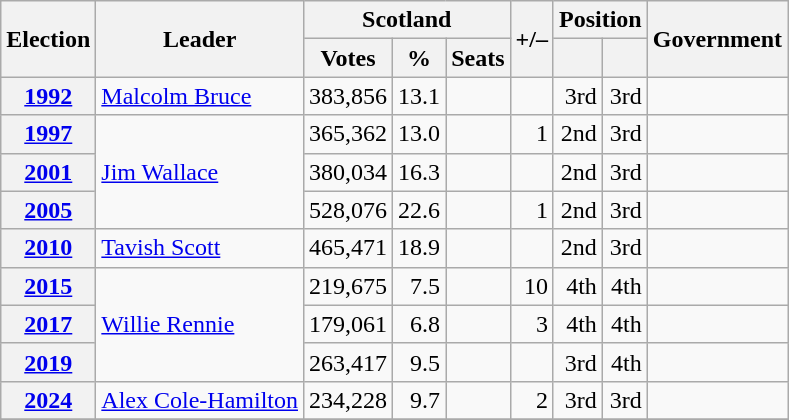<table class="wikitable" style="text-align:right">
<tr>
<th rowspan=2>Election</th>
<th rowspan=2>Leader</th>
<th colspan=3>Scotland</th>
<th rowspan=2>+/–</th>
<th colspan=2>Position</th>
<th rowspan=2>Government</th>
</tr>
<tr>
<th>Votes</th>
<th>%</th>
<th>Seats</th>
<th></th>
<th></th>
</tr>
<tr>
<th><a href='#'>1992</a></th>
<td rowspan="1" align=left><a href='#'>Malcolm Bruce</a></td>
<td>383,856</td>
<td>13.1</td>
<td></td>
<td></td>
<td> 3rd</td>
<td> 3rd</td>
<td></td>
</tr>
<tr>
<th><a href='#'>1997</a></th>
<td rowspan="3" align=left><a href='#'>Jim Wallace</a></td>
<td>365,362</td>
<td>13.0</td>
<td></td>
<td> 1</td>
<td> 2nd</td>
<td> 3rd</td>
<td></td>
</tr>
<tr>
<th><a href='#'>2001</a></th>
<td>380,034</td>
<td>16.3</td>
<td></td>
<td></td>
<td> 2nd</td>
<td> 3rd</td>
<td></td>
</tr>
<tr>
<th><a href='#'>2005</a></th>
<td>528,076</td>
<td>22.6</td>
<td></td>
<td> 1</td>
<td> 2nd</td>
<td> 3rd</td>
<td></td>
</tr>
<tr>
<th><a href='#'>2010</a></th>
<td rowspan="1" align=left><a href='#'>Tavish Scott</a></td>
<td>465,471</td>
<td>18.9</td>
<td></td>
<td></td>
<td> 2nd</td>
<td> 3rd</td>
<td></td>
</tr>
<tr>
<th><a href='#'>2015</a></th>
<td rowspan="3" align=left><a href='#'>Willie Rennie</a></td>
<td>219,675</td>
<td>7.5</td>
<td></td>
<td> 10</td>
<td> 4th</td>
<td> 4th</td>
<td></td>
</tr>
<tr>
<th><a href='#'>2017</a></th>
<td>179,061</td>
<td>6.8</td>
<td></td>
<td> 3</td>
<td> 4th</td>
<td> 4th</td>
<td></td>
</tr>
<tr>
<th><a href='#'>2019</a></th>
<td>263,417</td>
<td>9.5</td>
<td></td>
<td></td>
<td> 3rd</td>
<td> 4th</td>
<td></td>
</tr>
<tr>
<th><a href='#'>2024</a></th>
<td rowspan="1" align=left><a href='#'>Alex Cole-Hamilton</a></td>
<td>234,228</td>
<td>9.7</td>
<td></td>
<td> 2</td>
<td> 3rd</td>
<td> 3rd</td>
<td></td>
</tr>
<tr>
</tr>
</table>
